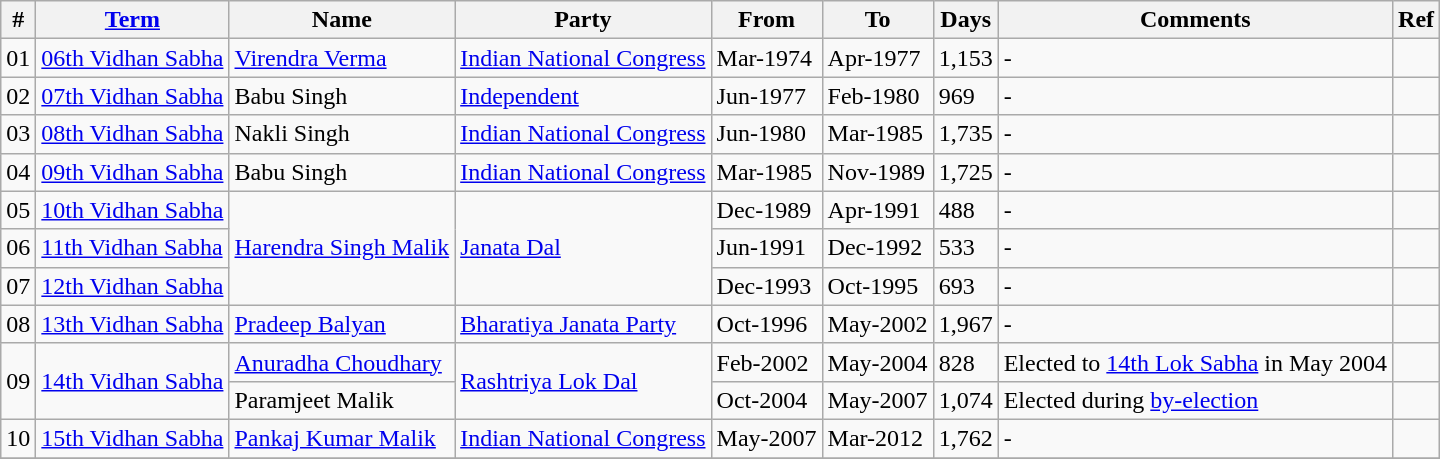<table class="wikitable sortable">
<tr>
<th>#</th>
<th><a href='#'>Term</a></th>
<th>Name</th>
<th>Party</th>
<th>From</th>
<th>To</th>
<th>Days</th>
<th>Comments</th>
<th>Ref</th>
</tr>
<tr>
<td>01</td>
<td><a href='#'>06th Vidhan Sabha</a></td>
<td><a href='#'>Virendra Verma</a></td>
<td><a href='#'>Indian National Congress</a></td>
<td>Mar-1974</td>
<td>Apr-1977</td>
<td>1,153</td>
<td>-</td>
<td></td>
</tr>
<tr>
<td>02</td>
<td><a href='#'>07th Vidhan Sabha</a></td>
<td>Babu Singh</td>
<td><a href='#'>Independent</a></td>
<td>Jun-1977</td>
<td>Feb-1980</td>
<td>969</td>
<td>-</td>
<td></td>
</tr>
<tr>
<td>03</td>
<td><a href='#'>08th Vidhan Sabha</a></td>
<td>Nakli Singh</td>
<td><a href='#'>Indian National Congress</a></td>
<td>Jun-1980</td>
<td>Mar-1985</td>
<td>1,735</td>
<td>-</td>
<td></td>
</tr>
<tr>
<td>04</td>
<td><a href='#'>09th Vidhan Sabha</a></td>
<td>Babu Singh</td>
<td><a href='#'>Indian National Congress</a></td>
<td>Mar-1985</td>
<td>Nov-1989</td>
<td>1,725</td>
<td>-</td>
<td></td>
</tr>
<tr>
<td>05</td>
<td><a href='#'>10th Vidhan Sabha</a></td>
<td rowspan="3"><a href='#'>Harendra Singh Malik</a></td>
<td rowspan="3"><a href='#'>Janata Dal</a></td>
<td>Dec-1989</td>
<td>Apr-1991</td>
<td>488</td>
<td>-</td>
<td></td>
</tr>
<tr>
<td>06</td>
<td><a href='#'>11th Vidhan Sabha</a></td>
<td>Jun-1991</td>
<td>Dec-1992</td>
<td>533</td>
<td>-</td>
<td></td>
</tr>
<tr>
<td>07</td>
<td><a href='#'>12th Vidhan Sabha</a></td>
<td>Dec-1993</td>
<td>Oct-1995</td>
<td>693</td>
<td>-</td>
<td></td>
</tr>
<tr>
<td>08</td>
<td><a href='#'>13th Vidhan Sabha</a></td>
<td><a href='#'>Pradeep Balyan</a></td>
<td><a href='#'>Bharatiya Janata Party</a></td>
<td>Oct-1996</td>
<td>May-2002</td>
<td>1,967</td>
<td>-</td>
<td></td>
</tr>
<tr>
<td rowspan="2">09</td>
<td rowspan="2"><a href='#'>14th Vidhan Sabha</a></td>
<td><a href='#'>Anuradha Choudhary</a></td>
<td rowspan="2"><a href='#'>Rashtriya Lok Dal</a></td>
<td>Feb-2002</td>
<td>May-2004</td>
<td>828</td>
<td>Elected to <a href='#'>14th Lok Sabha</a> in May 2004</td>
<td></td>
</tr>
<tr>
<td>Paramjeet Malik</td>
<td>Oct-2004</td>
<td>May-2007</td>
<td>1,074</td>
<td>Elected during <a href='#'>by-election</a></td>
<td></td>
</tr>
<tr>
<td>10</td>
<td><a href='#'>15th Vidhan Sabha</a></td>
<td><a href='#'>Pankaj Kumar Malik</a></td>
<td><a href='#'>Indian National Congress</a></td>
<td>May-2007</td>
<td>Mar-2012</td>
<td>1,762</td>
<td>-</td>
<td></td>
</tr>
<tr>
</tr>
</table>
